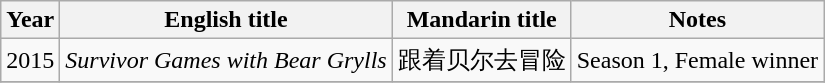<table class="wikitable sortable">
<tr>
<th>Year</th>
<th>English title</th>
<th>Mandarin title</th>
<th class="unsortable">Notes</th>
</tr>
<tr>
<td>2015</td>
<td><em>Survivor Games with Bear Grylls</em></td>
<td>跟着贝尔去冒险</td>
<td>Season 1, Female winner</td>
</tr>
<tr>
</tr>
</table>
